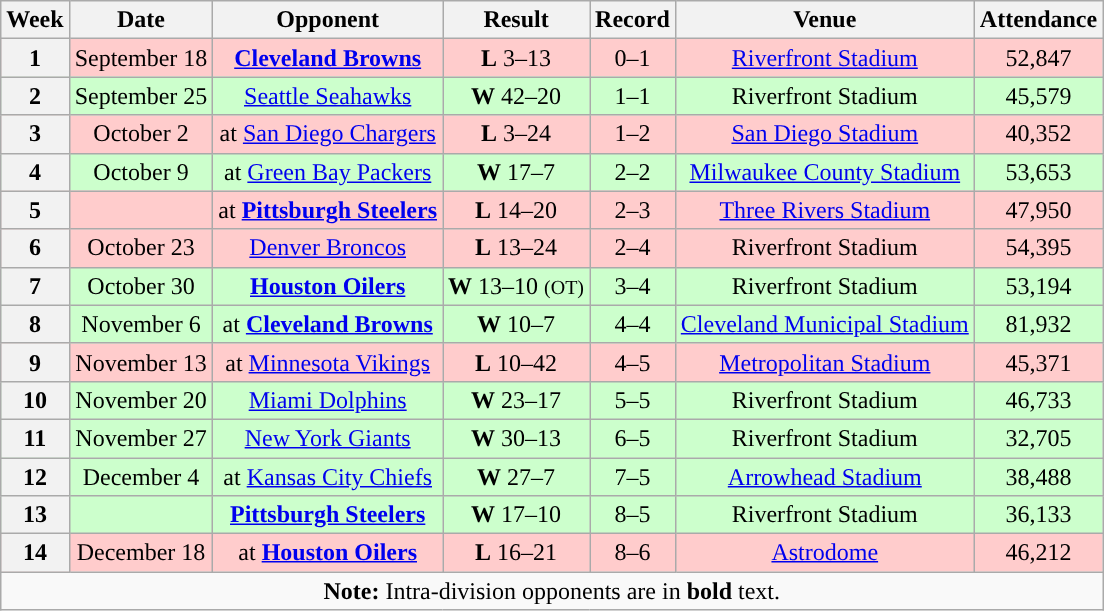<table class="wikitable" style="text-align:center">
<tr>
<th>Week</th>
<th>Date</th>
<th>Opponent</th>
<th>Result</th>
<th>Record</th>
<th>Venue</th>
<th>Attendance</th>
</tr>
<tr style="background:#fcc">
<th>1</th>
<td>September 18</td>
<td><strong><a href='#'>Cleveland Browns</a></strong></td>
<td><strong>L</strong> 3–13</td>
<td>0–1</td>
<td><a href='#'>Riverfront Stadium</a></td>
<td>52,847</td>
</tr>
<tr style="background:#cfc">
<th>2</th>
<td>September 25</td>
<td><a href='#'>Seattle Seahawks</a></td>
<td><strong>W</strong> 42–20</td>
<td>1–1</td>
<td>Riverfront Stadium</td>
<td>45,579</td>
</tr>
<tr style="background:#fcc">
<th>3</th>
<td>October 2</td>
<td>at <a href='#'>San Diego Chargers</a></td>
<td><strong>L</strong> 3–24</td>
<td>1–2</td>
<td><a href='#'>San Diego Stadium</a></td>
<td>40,352</td>
</tr>
<tr style="background:#cfc">
<th>4</th>
<td>October 9</td>
<td>at <a href='#'>Green Bay Packers</a></td>
<td><strong>W</strong> 17–7</td>
<td>2–2</td>
<td><a href='#'>Milwaukee County Stadium</a></td>
<td>53,653</td>
</tr>
<tr style="background:#fcc">
<th>5</th>
<td></td>
<td>at <strong><a href='#'>Pittsburgh Steelers</a></strong></td>
<td><strong>L</strong> 14–20</td>
<td>2–3</td>
<td><a href='#'>Three Rivers Stadium</a></td>
<td>47,950</td>
</tr>
<tr style="background:#fcc">
<th>6</th>
<td>October 23</td>
<td><a href='#'>Denver Broncos</a></td>
<td><strong>L</strong> 13–24</td>
<td>2–4</td>
<td>Riverfront Stadium</td>
<td>54,395</td>
</tr>
<tr style="background:#cfc">
<th>7</th>
<td>October 30</td>
<td><strong><a href='#'>Houston Oilers</a></strong></td>
<td><strong>W</strong> 13–10 <small>(OT)</small></td>
<td>3–4</td>
<td>Riverfront Stadium</td>
<td>53,194</td>
</tr>
<tr style="background:#cfc">
<th>8</th>
<td>November 6</td>
<td>at <strong><a href='#'>Cleveland Browns</a></strong></td>
<td><strong>W</strong> 10–7</td>
<td>4–4</td>
<td><a href='#'>Cleveland Municipal Stadium</a></td>
<td>81,932</td>
</tr>
<tr style="background:#fcc">
<th>9</th>
<td>November 13</td>
<td>at <a href='#'>Minnesota Vikings</a></td>
<td><strong>L</strong> 10–42</td>
<td>4–5</td>
<td><a href='#'>Metropolitan Stadium</a></td>
<td>45,371</td>
</tr>
<tr style="background:#cfc">
<th>10</th>
<td>November 20</td>
<td><a href='#'>Miami Dolphins</a></td>
<td><strong>W</strong> 23–17</td>
<td>5–5</td>
<td>Riverfront Stadium</td>
<td>46,733</td>
</tr>
<tr style="background:#cfc">
<th>11</th>
<td>November 27</td>
<td><a href='#'>New York Giants</a></td>
<td><strong>W</strong> 30–13</td>
<td>6–5</td>
<td>Riverfront Stadium</td>
<td>32,705</td>
</tr>
<tr style="background:#cfc">
<th>12</th>
<td>December 4</td>
<td>at <a href='#'>Kansas City Chiefs</a></td>
<td><strong>W</strong> 27–7</td>
<td>7–5</td>
<td><a href='#'>Arrowhead Stadium</a></td>
<td>38,488</td>
</tr>
<tr style="background:#cfc">
<th>13</th>
<td></td>
<td><strong><a href='#'>Pittsburgh Steelers</a></strong></td>
<td><strong>W</strong> 17–10</td>
<td>8–5</td>
<td>Riverfront Stadium</td>
<td>36,133</td>
</tr>
<tr style="background:#fcc">
<th>14</th>
<td>December 18</td>
<td>at <strong><a href='#'>Houston Oilers</a></strong></td>
<td><strong>L</strong> 16–21</td>
<td>8–6</td>
<td><a href='#'>Astrodome</a></td>
<td>46,212</td>
</tr>
<tr>
<td colspan="8"><strong>Note:</strong> Intra-division opponents are in <strong>bold</strong> text.</td>
</tr>
</table>
